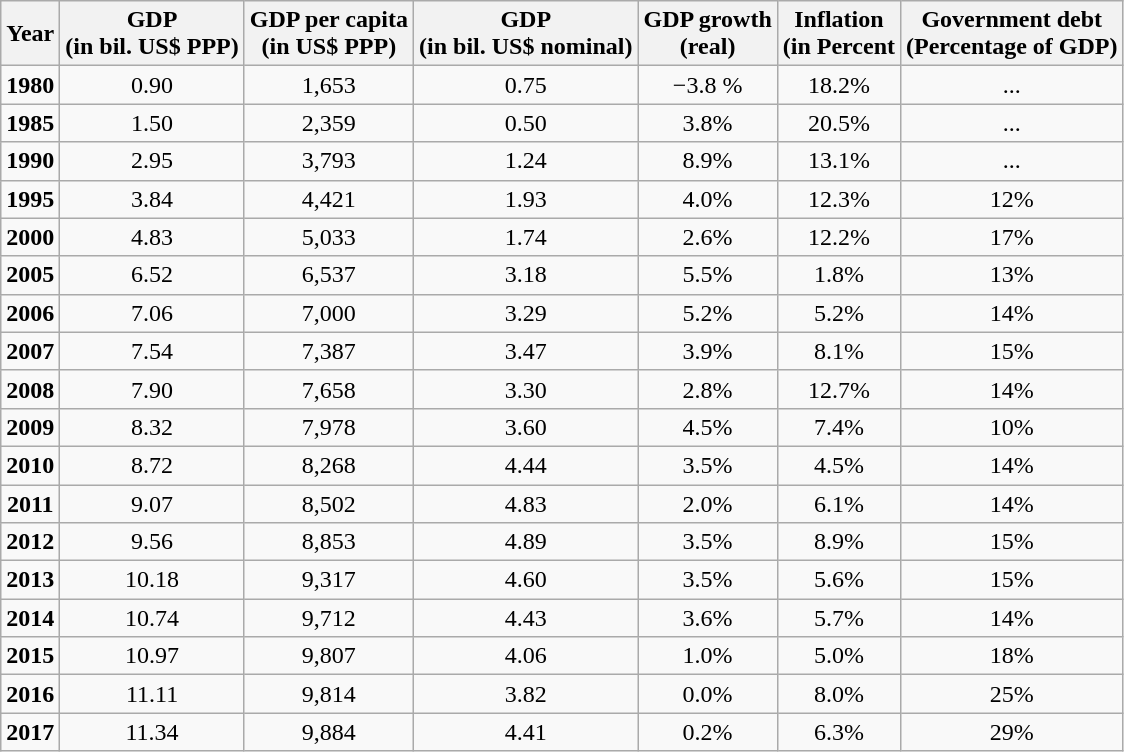<table class="wikitable" style="text-align:center; vertical-align:middle;">
<tr style="font-weight:bold;">
<th>Year</th>
<th>GDP<br>(in bil. US$ PPP)</th>
<th>GDP per capita<br>(in US$ PPP)</th>
<th>GDP<br>(in bil. US$ nominal)</th>
<th>GDP growth<br>(real)</th>
<th>Inflation<br>(in Percent</th>
<th>Government debt<br>(Percentage of GDP)</th>
</tr>
<tr>
<td style="font-weight:bold;">1980</td>
<td>0.90</td>
<td>1,653</td>
<td>0.75</td>
<td>−3.8 %</td>
<td>18.2%</td>
<td>...</td>
</tr>
<tr>
<td style="font-weight:bold;">1985</td>
<td>1.50</td>
<td>2,359</td>
<td>0.50</td>
<td>3.8%</td>
<td>20.5%</td>
<td>...</td>
</tr>
<tr>
<td style="font-weight:bold;">1990</td>
<td>2.95</td>
<td>3,793</td>
<td>1.24</td>
<td>8.9%</td>
<td>13.1%</td>
<td>...</td>
</tr>
<tr>
<td style="font-weight:bold;">1995</td>
<td>3.84</td>
<td>4,421</td>
<td>1.93</td>
<td>4.0%</td>
<td>12.3%</td>
<td>12%</td>
</tr>
<tr>
<td style="font-weight:bold;">2000</td>
<td>4.83</td>
<td>5,033</td>
<td>1.74</td>
<td>2.6%</td>
<td>12.2%</td>
<td>17%</td>
</tr>
<tr>
<td style="font-weight:bold;">2005</td>
<td>6.52</td>
<td>6,537</td>
<td>3.18</td>
<td>5.5%</td>
<td>1.8%</td>
<td>13%</td>
</tr>
<tr>
<td style="font-weight:bold;">2006</td>
<td>7.06</td>
<td>7,000</td>
<td>3.29</td>
<td>5.2%</td>
<td>5.2%</td>
<td>14%</td>
</tr>
<tr>
<td style="font-weight:bold;">2007</td>
<td>7.54</td>
<td>7,387</td>
<td>3.47</td>
<td>3.9%</td>
<td>8.1%</td>
<td>15%</td>
</tr>
<tr>
<td style="font-weight:bold;">2008</td>
<td>7.90</td>
<td>7,658</td>
<td>3.30</td>
<td>2.8%</td>
<td>12.7%</td>
<td>14%</td>
</tr>
<tr>
<td style="font-weight:bold;">2009</td>
<td>8.32</td>
<td>7,978</td>
<td>3.60</td>
<td>4.5%</td>
<td>7.4%</td>
<td>10%</td>
</tr>
<tr>
<td style="font-weight:bold;">2010</td>
<td>8.72</td>
<td>8,268</td>
<td>4.44</td>
<td>3.5%</td>
<td>4.5%</td>
<td>14%</td>
</tr>
<tr>
<td style="font-weight:bold;">2011</td>
<td>9.07</td>
<td>8,502</td>
<td>4.83</td>
<td>2.0%</td>
<td>6.1%</td>
<td>14%</td>
</tr>
<tr>
<td style="font-weight:bold;">2012</td>
<td>9.56</td>
<td>8,853</td>
<td>4.89</td>
<td>3.5%</td>
<td>8.9%</td>
<td>15%</td>
</tr>
<tr>
<td style="font-weight:bold;">2013</td>
<td>10.18</td>
<td>9,317</td>
<td>4.60</td>
<td>3.5%</td>
<td>5.6%</td>
<td>15%</td>
</tr>
<tr>
<td style="font-weight:bold;">2014</td>
<td>10.74</td>
<td>9,712</td>
<td>4.43</td>
<td>3.6%</td>
<td>5.7%</td>
<td>14%</td>
</tr>
<tr>
<td style="font-weight:bold;">2015</td>
<td>10.97</td>
<td>9,807</td>
<td>4.06</td>
<td>1.0%</td>
<td>5.0%</td>
<td>18%</td>
</tr>
<tr>
<td style="font-weight:bold;">2016</td>
<td>11.11</td>
<td>9,814</td>
<td>3.82</td>
<td>0.0%</td>
<td>8.0%</td>
<td>25%</td>
</tr>
<tr>
<td style="font-weight:bold;">2017</td>
<td>11.34</td>
<td>9,884</td>
<td>4.41</td>
<td>0.2%</td>
<td>6.3%</td>
<td>29%</td>
</tr>
</table>
